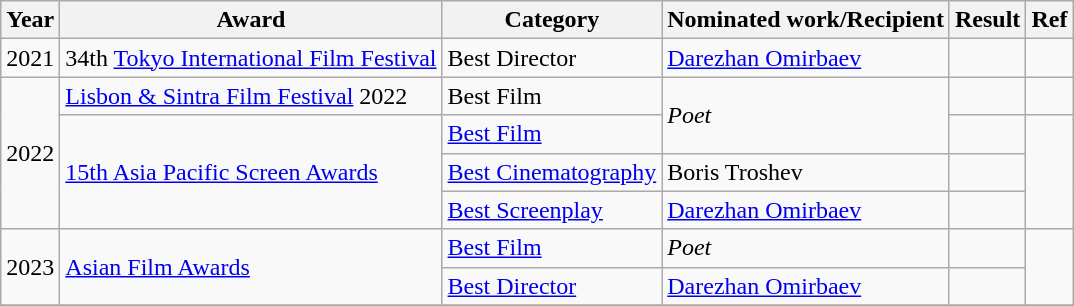<table class="wikitable sortable">
<tr>
<th scope="col">Year</th>
<th scope="col">Award</th>
<th scope="col">Category</th>
<th scope="col">Nominated work/Recipient</th>
<th scope="col">Result</th>
<th scope="col">Ref</th>
</tr>
<tr>
<td rowspan="1">2021</td>
<td rowspan="1">34th <a href='#'>Tokyo International Film Festival</a></td>
<td>Best Director</td>
<td><a href='#'>Darezhan Omirbaev</a></td>
<td></td>
<td style="text-align:center" rowspan="1"></td>
</tr>
<tr>
<td rowspan="4">2022</td>
<td rowspan="1"><a href='#'>Lisbon & Sintra Film Festival</a> 2022</td>
<td>Best Film</td>
<td rowspan=2><em>Poet</em></td>
<td></td>
<td style="text-align:center" rowspan="1"></td>
</tr>
<tr>
<td rowspan="3"><a href='#'>15th Asia Pacific Screen Awards</a></td>
<td><a href='#'>Best Film</a></td>
<td></td>
<td style="text-align:center" rowspan="3"></td>
</tr>
<tr>
<td><a href='#'>Best Cinematography</a></td>
<td>Boris Troshev</td>
<td></td>
</tr>
<tr>
<td><a href='#'>Best Screenplay</a></td>
<td><a href='#'>Darezhan Omirbaev</a></td>
<td></td>
</tr>
<tr>
<td rowspan="2">2023</td>
<td rowspan="2"><a href='#'>Asian Film Awards</a></td>
<td><a href='#'>Best Film</a></td>
<td><em>Poet</em></td>
<td></td>
<td style="text-align:center" rowspan="2"></td>
</tr>
<tr>
<td><a href='#'>Best Director</a></td>
<td><a href='#'>Darezhan Omirbaev</a></td>
<td></td>
</tr>
<tr>
</tr>
</table>
